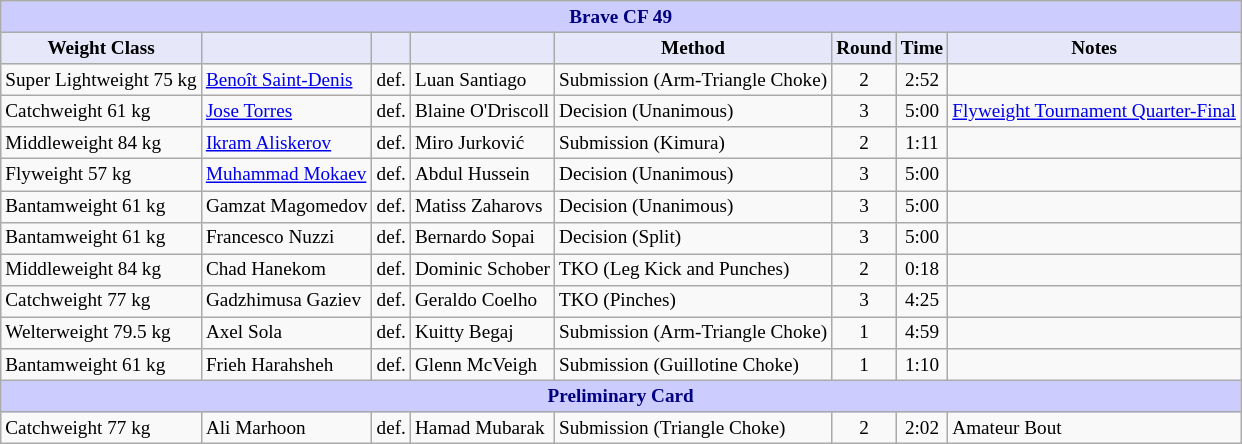<table class="wikitable" style="font-size: 80%;">
<tr>
<th colspan="8" style="background-color: #ccf; color: #000080; text-align: center;">Brave CF 49</th>
</tr>
<tr>
<th colspan="1" style="background-color: #E6E8FA; color: #000000; text-align: center;">Weight Class</th>
<th colspan="1" style="background-color: #E6E8FA; color: #000000; text-align: center;"></th>
<th colspan="1" style="background-color: #E6E8FA; color: #000000; text-align: center;"></th>
<th colspan="1" style="background-color: #E6E8FA; color: #000000; text-align: center;"></th>
<th colspan="1" style="background-color: #E6E8FA; color: #000000; text-align: center;">Method</th>
<th colspan="1" style="background-color: #E6E8FA; color: #000000; text-align: center;">Round</th>
<th colspan="1" style="background-color: #E6E8FA; color: #000000; text-align: center;">Time</th>
<th colspan="1" style="background-color: #E6E8FA; color: #000000; text-align: center;">Notes</th>
</tr>
<tr>
<td>Super Lightweight 75 kg</td>
<td> <a href='#'>Benoît Saint-Denis</a></td>
<td>def.</td>
<td> Luan Santiago</td>
<td>Submission (Arm-Triangle Choke)</td>
<td align=center>2</td>
<td align=center>2:52</td>
<td></td>
</tr>
<tr>
<td>Catchweight 61 kg</td>
<td> <a href='#'>Jose Torres</a></td>
<td>def.</td>
<td> Blaine O'Driscoll</td>
<td>Decision (Unanimous)</td>
<td align=center>3</td>
<td align=center>5:00</td>
<td><a href='#'>Flyweight Tournament Quarter-Final</a></td>
</tr>
<tr>
<td>Middleweight 84 kg</td>
<td> <a href='#'>Ikram Aliskerov</a></td>
<td>def.</td>
<td> Miro Jurković</td>
<td>Submission (Kimura)</td>
<td align=center>2</td>
<td align=center>1:11</td>
<td></td>
</tr>
<tr>
<td>Flyweight 57 kg</td>
<td> <a href='#'>Muhammad Mokaev</a></td>
<td>def.</td>
<td> Abdul Hussein</td>
<td>Decision (Unanimous)</td>
<td align=center>3</td>
<td align=center>5:00</td>
<td></td>
</tr>
<tr>
<td>Bantamweight 61 kg</td>
<td> Gamzat Magomedov</td>
<td>def.</td>
<td> Matiss Zaharovs</td>
<td>Decision (Unanimous)</td>
<td align=center>3</td>
<td align=center>5:00</td>
<td></td>
</tr>
<tr>
<td>Bantamweight 61 kg</td>
<td> Francesco Nuzzi</td>
<td>def.</td>
<td> Bernardo Sopai</td>
<td>Decision (Split)</td>
<td align=center>3</td>
<td align=center>5:00</td>
<td></td>
</tr>
<tr>
<td>Middleweight 84 kg</td>
<td> Chad Hanekom</td>
<td>def.</td>
<td> Dominic Schober</td>
<td>TKO (Leg Kick and Punches)</td>
<td align=center>2</td>
<td align=center>0:18</td>
<td></td>
</tr>
<tr>
<td>Catchweight 77 kg</td>
<td> Gadzhimusa Gaziev</td>
<td>def.</td>
<td> Geraldo Coelho</td>
<td>TKO (Pinches)</td>
<td align=center>3</td>
<td align=center>4:25</td>
<td></td>
</tr>
<tr>
<td>Welterweight 79.5 kg</td>
<td> Axel Sola</td>
<td>def.</td>
<td> Kuitty Begaj</td>
<td>Submission (Arm-Triangle Choke)</td>
<td align=center>1</td>
<td align=center>4:59</td>
<td></td>
</tr>
<tr>
<td>Bantamweight 61 kg</td>
<td> Frieh Harahsheh</td>
<td>def.</td>
<td> Glenn McVeigh</td>
<td>Submission (Guillotine Choke)</td>
<td align=center>1</td>
<td align=center>1:10</td>
<td></td>
</tr>
<tr>
<th colspan="8" style="background-color: #ccf; color: #000080; text-align: center;">Preliminary Card</th>
</tr>
<tr>
<td>Catchweight 77 kg</td>
<td> Ali Marhoon</td>
<td>def.</td>
<td> Hamad Mubarak</td>
<td>Submission (Triangle Choke)</td>
<td align=center>2</td>
<td align=center>2:02</td>
<td>Amateur Bout</td>
</tr>
</table>
